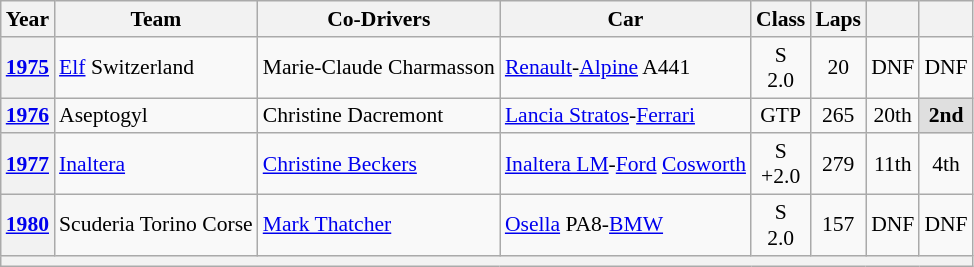<table class="wikitable" style="text-align:center; font-size:90%">
<tr>
<th>Year</th>
<th>Team</th>
<th>Co-Drivers</th>
<th>Car</th>
<th>Class</th>
<th>Laps</th>
<th></th>
<th></th>
</tr>
<tr>
<th><a href='#'>1975</a></th>
<td align="left"> <a href='#'>Elf</a> Switzerland</td>
<td align="left"> Marie-Claude Charmasson</td>
<td align="left"><a href='#'>Renault</a>-<a href='#'>Alpine</a> A441</td>
<td>S<br>2.0</td>
<td>20</td>
<td>DNF</td>
<td>DNF</td>
</tr>
<tr>
<th><a href='#'>1976</a></th>
<td align="left"> Aseptogyl</td>
<td align="left"> Christine Dacremont</td>
<td align="left"><a href='#'>Lancia Stratos</a>-<a href='#'>Ferrari</a></td>
<td>GTP</td>
<td>265</td>
<td>20th</td>
<td style="background:#DFDFDF;"><strong>2nd</strong></td>
</tr>
<tr>
<th><a href='#'>1977</a></th>
<td align="left"> <a href='#'>Inaltera</a></td>
<td align="left"> <a href='#'>Christine Beckers</a></td>
<td align="left"><a href='#'>Inaltera LM</a>-<a href='#'>Ford</a> <a href='#'>Cosworth</a></td>
<td>S<br>+2.0</td>
<td>279</td>
<td>11th</td>
<td>4th</td>
</tr>
<tr>
<th><a href='#'>1980</a></th>
<td align="left"> Scuderia Torino Corse</td>
<td align="left"> <a href='#'>Mark Thatcher</a></td>
<td align="left"><a href='#'>Osella</a> PA8-<a href='#'>BMW</a></td>
<td>S<br>2.0</td>
<td>157</td>
<td>DNF</td>
<td>DNF</td>
</tr>
<tr>
<th colspan="8"></th>
</tr>
</table>
